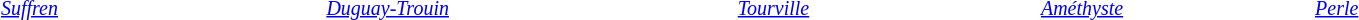<table class=class="wikitable" style="margin:auto; width:80%;">
<tr>
<td rowspan=2 style="text-align:center"><small><br><em><a href='#'>Suffren</a></em></small></td>
<td rowspan=2 style="text-align:center"><small><br><em><a href='#'>Duguay-Trouin</a></em></small></td>
<td rowspan=2 style="text-align:center"><small><br><em><a href='#'>Tourville</a></em></small></td>
<td rowspan=2 style="text-align:center"><small><br><em><a href='#'>Améthyste</a></em></small></td>
<td rowspan=2 style="text-align:center"><small><br><em><a href='#'>Perle</a></em></small></td>
</tr>
<tr>
</tr>
</table>
